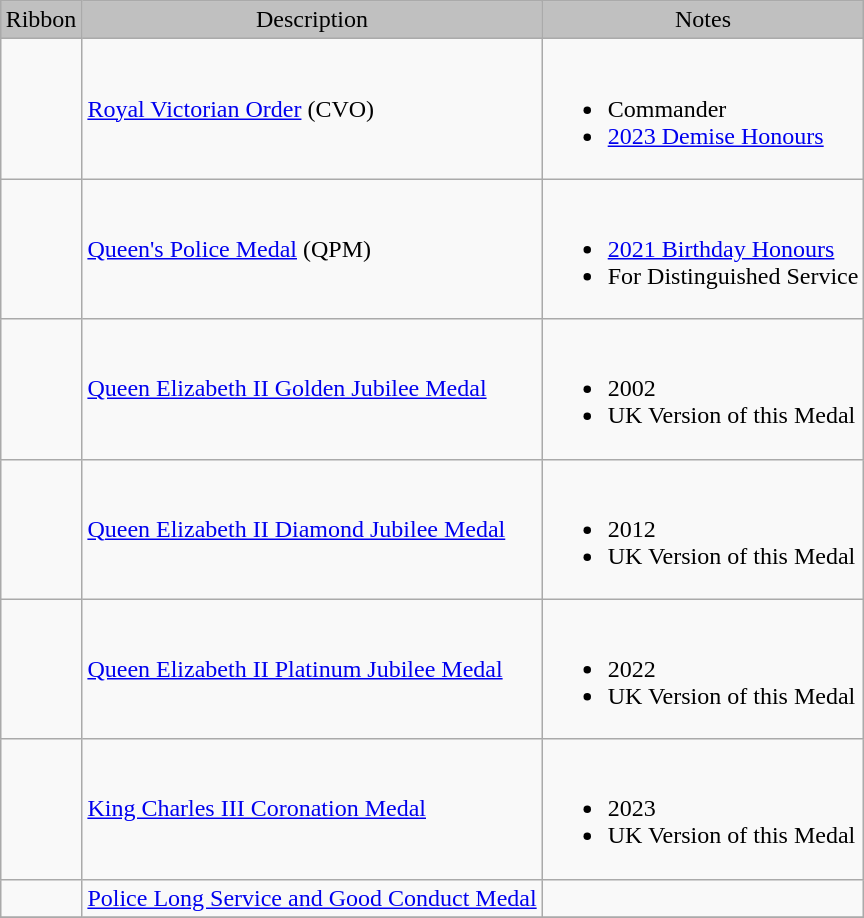<table class="wikitable" style="margin: 1em auto;">
<tr style="background:silver;" align="center">
<td>Ribbon</td>
<td>Description</td>
<td>Notes</td>
</tr>
<tr>
<td></td>
<td><a href='#'>Royal Victorian Order</a> (CVO)</td>
<td><br><ul><li>Commander</li><li><a href='#'>2023 Demise Honours</a></li></ul></td>
</tr>
<tr>
<td></td>
<td><a href='#'>Queen's Police Medal</a> (QPM)</td>
<td><br><ul><li><a href='#'>2021 Birthday Honours</a></li><li>For Distinguished Service</li></ul></td>
</tr>
<tr>
<td></td>
<td><a href='#'>Queen Elizabeth II Golden Jubilee Medal</a></td>
<td><br><ul><li>2002</li><li>UK Version of this Medal</li></ul></td>
</tr>
<tr>
<td></td>
<td><a href='#'>Queen Elizabeth II Diamond Jubilee Medal</a></td>
<td><br><ul><li>2012</li><li>UK Version of this Medal</li></ul></td>
</tr>
<tr>
<td></td>
<td><a href='#'>Queen Elizabeth II Platinum Jubilee Medal</a></td>
<td><br><ul><li>2022</li><li>UK Version of this Medal</li></ul></td>
</tr>
<tr>
<td></td>
<td><a href='#'>King Charles III Coronation Medal</a></td>
<td><br><ul><li>2023</li><li>UK Version of this Medal</li></ul></td>
</tr>
<tr>
<td></td>
<td><a href='#'>Police Long Service and Good Conduct Medal</a></td>
<td></td>
</tr>
<tr>
</tr>
</table>
